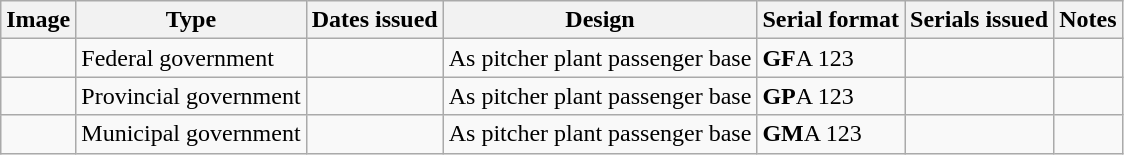<table class="wikitable">
<tr>
<th>Image</th>
<th>Type</th>
<th>Dates issued</th>
<th>Design</th>
<th>Serial format</th>
<th>Serials issued</th>
<th>Notes</th>
</tr>
<tr>
<td></td>
<td>Federal government</td>
<td></td>
<td>As pitcher plant passenger base</td>
<td><strong>GF</strong>A 123</td>
<td></td>
<td></td>
</tr>
<tr>
<td></td>
<td>Provincial government</td>
<td></td>
<td>As pitcher plant passenger base</td>
<td><strong>GP</strong>A 123</td>
<td></td>
<td></td>
</tr>
<tr>
<td></td>
<td>Municipal government</td>
<td></td>
<td>As pitcher plant passenger base</td>
<td><strong>GM</strong>A 123</td>
<td></td>
<td></td>
</tr>
</table>
